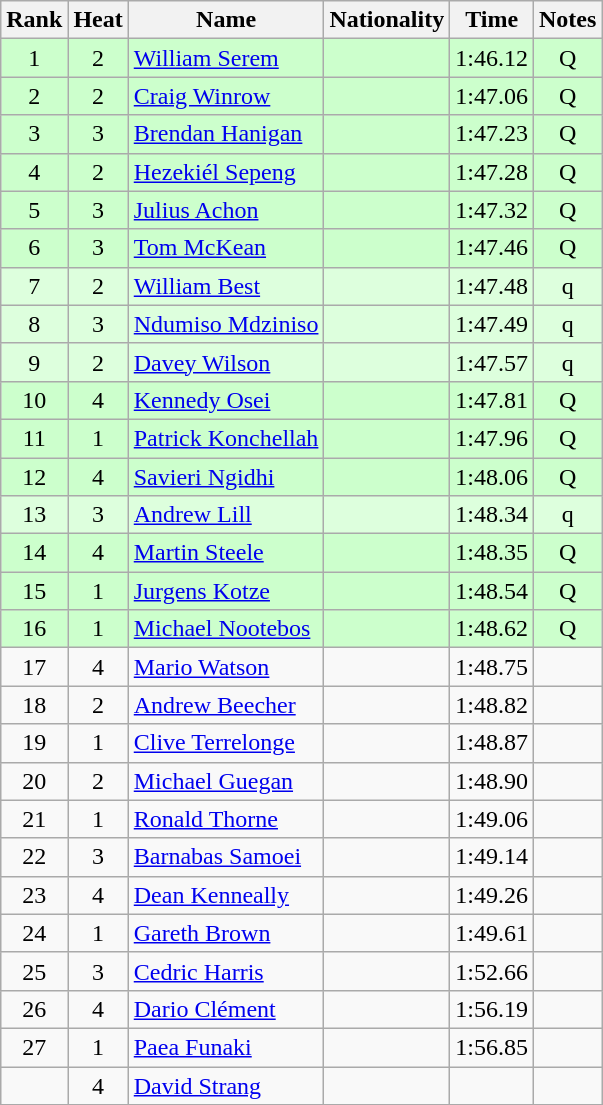<table class="wikitable sortable" style="text-align:center">
<tr>
<th>Rank</th>
<th>Heat</th>
<th>Name</th>
<th>Nationality</th>
<th>Time</th>
<th>Notes</th>
</tr>
<tr bgcolor=ccffcc>
<td>1</td>
<td>2</td>
<td align=left><a href='#'>William Serem</a></td>
<td align=left></td>
<td>1:46.12</td>
<td>Q</td>
</tr>
<tr bgcolor=ccffcc>
<td>2</td>
<td>2</td>
<td align=left><a href='#'>Craig Winrow</a></td>
<td align=left></td>
<td>1:47.06</td>
<td>Q</td>
</tr>
<tr bgcolor=ccffcc>
<td>3</td>
<td>3</td>
<td align=left><a href='#'>Brendan Hanigan</a></td>
<td align=left></td>
<td>1:47.23</td>
<td>Q</td>
</tr>
<tr bgcolor=ccffcc>
<td>4</td>
<td>2</td>
<td align=left><a href='#'>Hezekiél Sepeng</a></td>
<td align=left></td>
<td>1:47.28</td>
<td>Q</td>
</tr>
<tr bgcolor=ccffcc>
<td>5</td>
<td>3</td>
<td align=left><a href='#'>Julius Achon</a></td>
<td align=left></td>
<td>1:47.32</td>
<td>Q</td>
</tr>
<tr bgcolor=ccffcc>
<td>6</td>
<td>3</td>
<td align=left><a href='#'>Tom McKean</a></td>
<td align=left></td>
<td>1:47.46</td>
<td>Q</td>
</tr>
<tr bgcolor=ddffdd>
<td>7</td>
<td>2</td>
<td align=left><a href='#'>William Best</a></td>
<td align=left></td>
<td>1:47.48</td>
<td>q</td>
</tr>
<tr bgcolor=ddffdd>
<td>8</td>
<td>3</td>
<td align=left><a href='#'>Ndumiso Mdziniso</a></td>
<td align=left></td>
<td>1:47.49</td>
<td>q</td>
</tr>
<tr bgcolor=ddffdd>
<td>9</td>
<td>2</td>
<td align=left><a href='#'>Davey Wilson</a></td>
<td align=left></td>
<td>1:47.57</td>
<td>q</td>
</tr>
<tr bgcolor=ccffcc>
<td>10</td>
<td>4</td>
<td align=left><a href='#'>Kennedy Osei</a></td>
<td align=left></td>
<td>1:47.81</td>
<td>Q</td>
</tr>
<tr bgcolor=ccffcc>
<td>11</td>
<td>1</td>
<td align=left><a href='#'>Patrick Konchellah</a></td>
<td align=left></td>
<td>1:47.96</td>
<td>Q</td>
</tr>
<tr bgcolor=ccffcc>
<td>12</td>
<td>4</td>
<td align=left><a href='#'>Savieri Ngidhi</a></td>
<td align=left></td>
<td>1:48.06</td>
<td>Q</td>
</tr>
<tr bgcolor=ddffdd>
<td>13</td>
<td>3</td>
<td align=left><a href='#'>Andrew Lill</a></td>
<td align=left></td>
<td>1:48.34</td>
<td>q</td>
</tr>
<tr bgcolor=ccffcc>
<td>14</td>
<td>4</td>
<td align=left><a href='#'>Martin Steele</a></td>
<td align=left></td>
<td>1:48.35</td>
<td>Q</td>
</tr>
<tr bgcolor=ccffcc>
<td>15</td>
<td>1</td>
<td align=left><a href='#'>Jurgens Kotze</a></td>
<td align=left></td>
<td>1:48.54</td>
<td>Q</td>
</tr>
<tr bgcolor=ccffcc>
<td>16</td>
<td>1</td>
<td align=left><a href='#'>Michael Nootebos</a></td>
<td align=left></td>
<td>1:48.62</td>
<td>Q</td>
</tr>
<tr>
<td>17</td>
<td>4</td>
<td align=left><a href='#'>Mario Watson</a></td>
<td align=left></td>
<td>1:48.75</td>
<td></td>
</tr>
<tr>
<td>18</td>
<td>2</td>
<td align=left><a href='#'>Andrew Beecher</a></td>
<td align=left></td>
<td>1:48.82</td>
<td></td>
</tr>
<tr>
<td>19</td>
<td>1</td>
<td align=left><a href='#'>Clive Terrelonge</a></td>
<td align=left></td>
<td>1:48.87</td>
<td></td>
</tr>
<tr>
<td>20</td>
<td>2</td>
<td align=left><a href='#'>Michael Guegan</a></td>
<td align=left></td>
<td>1:48.90</td>
<td></td>
</tr>
<tr>
<td>21</td>
<td>1</td>
<td align=left><a href='#'>Ronald Thorne</a></td>
<td align=left></td>
<td>1:49.06</td>
<td></td>
</tr>
<tr>
<td>22</td>
<td>3</td>
<td align=left><a href='#'>Barnabas Samoei</a></td>
<td align=left></td>
<td>1:49.14</td>
<td></td>
</tr>
<tr>
<td>23</td>
<td>4</td>
<td align=left><a href='#'>Dean Kenneally</a></td>
<td align=left></td>
<td>1:49.26</td>
<td></td>
</tr>
<tr>
<td>24</td>
<td>1</td>
<td align=left><a href='#'>Gareth Brown</a></td>
<td align=left></td>
<td>1:49.61</td>
<td></td>
</tr>
<tr>
<td>25</td>
<td>3</td>
<td align=left><a href='#'>Cedric Harris</a></td>
<td align=left></td>
<td>1:52.66</td>
<td></td>
</tr>
<tr>
<td>26</td>
<td>4</td>
<td align=left><a href='#'>Dario Clément</a></td>
<td align=left></td>
<td>1:56.19</td>
<td></td>
</tr>
<tr>
<td>27</td>
<td>1</td>
<td align=left><a href='#'>Paea Funaki</a></td>
<td align=left></td>
<td>1:56.85</td>
<td></td>
</tr>
<tr>
<td></td>
<td>4</td>
<td align=left><a href='#'>David Strang</a></td>
<td align=left></td>
<td></td>
<td></td>
</tr>
</table>
